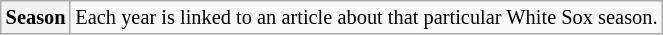<table class="wikitable plainrowheaders" style="font-size:85%">
<tr>
<th scope="row" style="text-align:center"><strong>Season</strong></th>
<td>Each year is linked to an article about that particular White Sox season.<br></td>
</tr>
</table>
